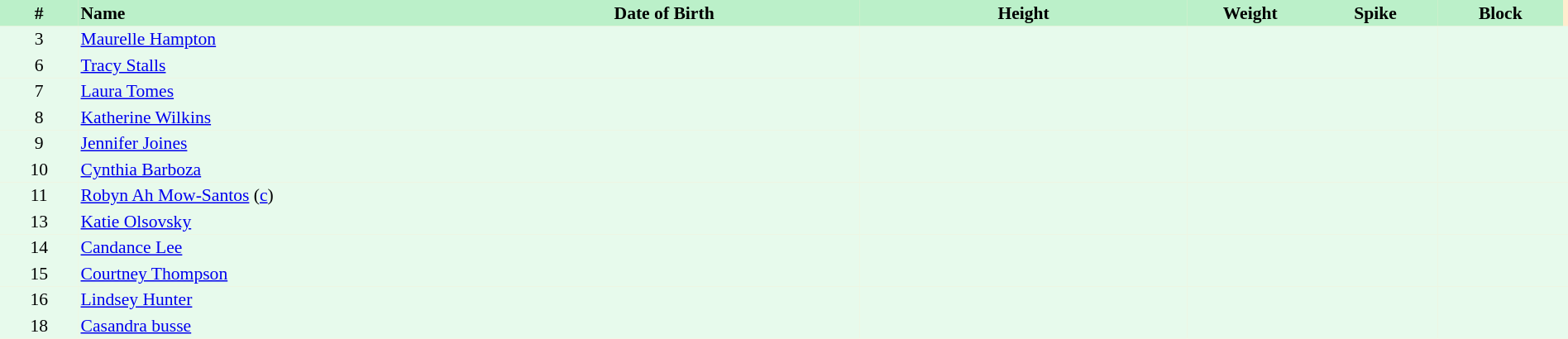<table border=0 cellpadding=2 cellspacing=0  |- bgcolor=#FFECCE style="text-align:center; font-size:90%;" width=100%>
<tr bgcolor=#BBF0C9>
<th width=5%>#</th>
<th width=25% align=left>Name</th>
<th width=25%>Date of Birth</th>
<th width=21%>Height</th>
<th width=8%>Weight</th>
<th width=8%>Spike</th>
<th width=8%>Block</th>
</tr>
<tr bgcolor=#E7FAEC>
<td>3</td>
<td align=left><a href='#'>Maurelle Hampton</a></td>
<td></td>
<td></td>
<td></td>
<td></td>
<td></td>
<td></td>
</tr>
<tr bgcolor=#E7FAEC>
<td>6</td>
<td align=left><a href='#'>Tracy Stalls</a></td>
<td></td>
<td></td>
<td></td>
<td></td>
<td></td>
<td></td>
</tr>
<tr bgcolor=#E7FAEC>
<td>7</td>
<td align=left><a href='#'>Laura Tomes</a></td>
<td></td>
<td></td>
<td></td>
<td></td>
<td></td>
<td></td>
</tr>
<tr bgcolor=#E7FAEC>
<td>8</td>
<td align=left><a href='#'>Katherine Wilkins</a></td>
<td></td>
<td></td>
<td></td>
<td></td>
<td></td>
<td></td>
</tr>
<tr bgcolor=#E7FAEC>
<td>9</td>
<td align=left><a href='#'>Jennifer Joines</a></td>
<td></td>
<td></td>
<td></td>
<td></td>
<td></td>
<td></td>
</tr>
<tr bgcolor=#E7FAEC>
<td>10</td>
<td align=left><a href='#'>Cynthia Barboza</a></td>
<td></td>
<td></td>
<td></td>
<td></td>
<td></td>
<td></td>
</tr>
<tr bgcolor=#E7FAEC>
<td>11</td>
<td align=left><a href='#'>Robyn Ah Mow-Santos</a> (<a href='#'>c</a>)</td>
<td></td>
<td></td>
<td></td>
<td></td>
<td></td>
<td></td>
</tr>
<tr bgcolor=#E7FAEC>
<td>13</td>
<td align=left><a href='#'>Katie Olsovsky</a></td>
<td></td>
<td></td>
<td></td>
<td></td>
<td></td>
<td></td>
</tr>
<tr bgcolor=#E7FAEC>
<td>14</td>
<td align=left><a href='#'>Candance Lee</a></td>
<td></td>
<td></td>
<td></td>
<td></td>
<td></td>
<td></td>
</tr>
<tr bgcolor=#E7FAEC>
<td>15</td>
<td align=left><a href='#'>Courtney Thompson</a></td>
<td></td>
<td></td>
<td></td>
<td></td>
<td></td>
<td></td>
</tr>
<tr bgcolor=#E7FAEC>
<td>16</td>
<td align=left><a href='#'>Lindsey Hunter</a></td>
<td></td>
<td></td>
<td></td>
<td></td>
<td></td>
<td></td>
</tr>
<tr bgcolor=#E7FAEC>
<td>18</td>
<td align=left><a href='#'>Casandra busse</a></td>
<td></td>
<td></td>
<td></td>
<td></td>
<td></td>
<td></td>
</tr>
</table>
